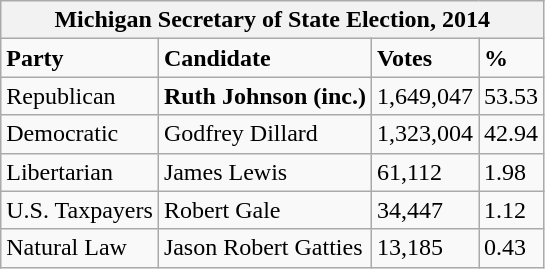<table class="wikitable">
<tr>
<th colspan="4">Michigan Secretary of State Election, 2014</th>
</tr>
<tr>
<td><strong>Party</strong></td>
<td><strong>Candidate</strong></td>
<td><strong>Votes</strong></td>
<td><strong>%</strong></td>
</tr>
<tr>
<td>Republican</td>
<td><strong>Ruth Johnson (inc.)</strong></td>
<td>1,649,047</td>
<td>53.53</td>
</tr>
<tr>
<td>Democratic</td>
<td>Godfrey Dillard</td>
<td>1,323,004</td>
<td>42.94</td>
</tr>
<tr>
<td>Libertarian</td>
<td>James Lewis</td>
<td>61,112</td>
<td>1.98</td>
</tr>
<tr>
<td>U.S. Taxpayers</td>
<td>Robert Gale</td>
<td>34,447</td>
<td>1.12</td>
</tr>
<tr>
<td>Natural Law</td>
<td>Jason Robert Gatties</td>
<td>13,185</td>
<td>0.43</td>
</tr>
</table>
